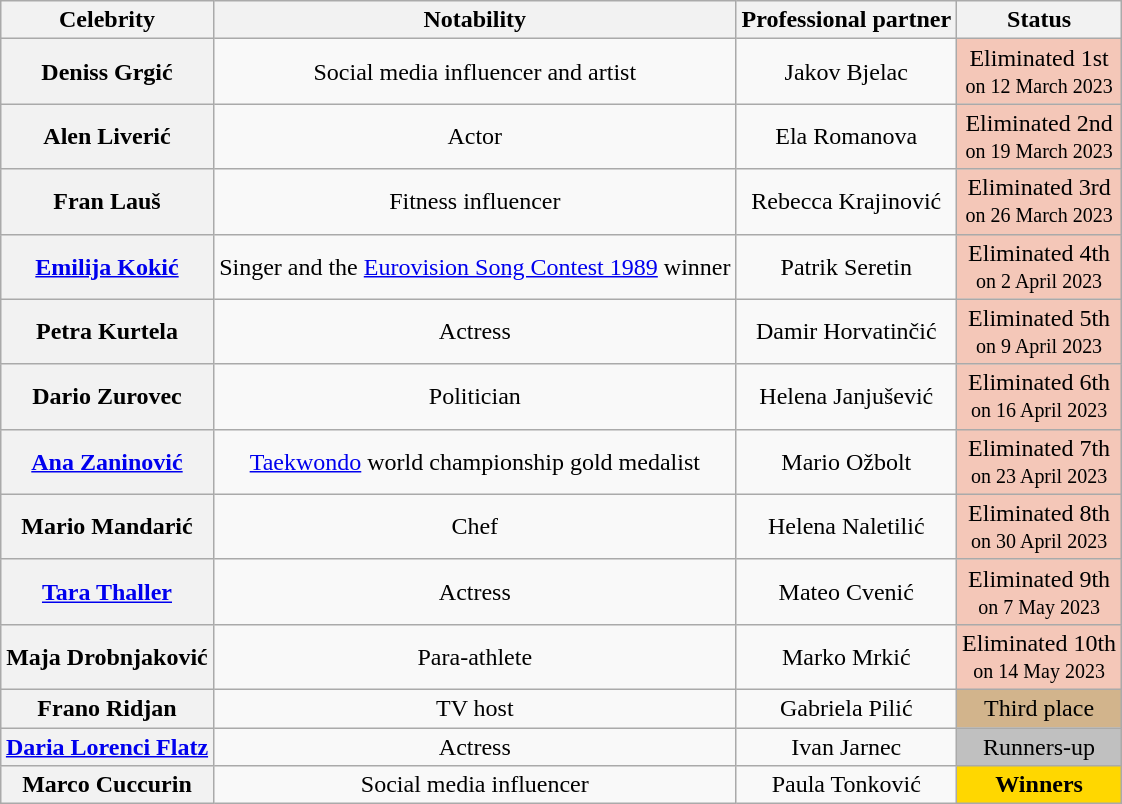<table class= "wikitable sortable" style="text-align: center; margin:auto; align: center,">
<tr>
<th scope="col">Celebrity</th>
<th scope="col" class="unsortable">Notability</th>
<th scope="col">Professional partner</th>
<th scope="col">Status</th>
</tr>
<tr>
<th>Deniss Grgić</th>
<td>Social media influencer and artist</td>
<td>Jakov Bjelac</td>
<td bgcolor=#f4c7b8>Eliminated 1st<br><small>on 12 March 2023</small></td>
</tr>
<tr>
<th>Alen Liverić</th>
<td>Actor</td>
<td>Ela Romanova</td>
<td bgcolor=#f4c7b8>Eliminated 2nd<br><small>on 19 March 2023</small></td>
</tr>
<tr>
<th>Fran Lauš</th>
<td>Fitness influencer</td>
<td>Rebecca Krajinović</td>
<td bgcolor=#f4c7b8>Eliminated 3rd<br><small>on 26 March 2023</small></td>
</tr>
<tr>
<th><a href='#'>Emilija Kokić</a></th>
<td>Singer and the <a href='#'>Eurovision Song Contest 1989</a> winner</td>
<td>Patrik Seretin</td>
<td bgcolor=#f4c7b8>Eliminated 4th<br><small>on 2 April 2023</small></td>
</tr>
<tr>
<th>Petra Kurtela</th>
<td>Actress</td>
<td>Damir Horvatinčić</td>
<td bgcolor=#f4c7b8>Eliminated 5th<br><small>on 9 April 2023</small></td>
</tr>
<tr>
<th>Dario Zurovec</th>
<td>Politician</td>
<td>Helena Janjušević</td>
<td bgcolor=#f4c7b8>Eliminated 6th<br><small>on 16 April 2023</small></td>
</tr>
<tr>
<th><a href='#'>Ana Zaninović</a></th>
<td><a href='#'>Taekwondo</a> world championship gold medalist</td>
<td>Mario Ožbolt</td>
<td bgcolor=#f4c7b8>Eliminated 7th<br><small>on 23 April 2023</small></td>
</tr>
<tr>
<th>Mario Mandarić</th>
<td>Chef</td>
<td>Helena Naletilić</td>
<td bgcolor=#f4c7b8>Eliminated 8th<br><small>on 30 April 2023</small></td>
</tr>
<tr>
<th><a href='#'>Tara Thaller</a></th>
<td>Actress</td>
<td>Mateo Cvenić</td>
<td bgcolor=#f4c7b8>Eliminated 9th<br><small>on 7 May 2023</small></td>
</tr>
<tr>
<th>Maja Drobnjaković</th>
<td>Para-athlete</td>
<td>Marko Mrkić</td>
<td bgcolor="#f4c7b8">Eliminated 10th<br><small>on 14 May 2023</small></td>
</tr>
<tr>
<th>Frano Ridjan</th>
<td>TV host</td>
<td>Gabriela Pilić</td>
<td style="background:tan">Third place<br></td>
</tr>
<tr>
<th><a href='#'>Daria Lorenci Flatz</a></th>
<td>Actress</td>
<td>Ivan Jarnec</td>
<td style="background:silver">Runners-up<br></td>
</tr>
<tr>
<th>Marco Cuccurin</th>
<td>Social media influencer</td>
<td>Paula Tonković</td>
<td style="background:gold"><strong>Winners</strong><br></td>
</tr>
</table>
